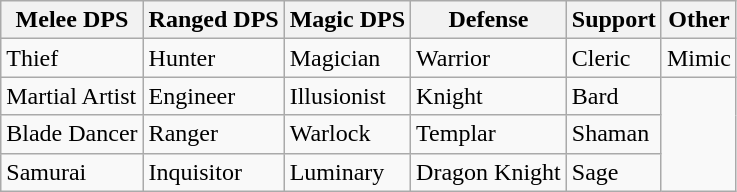<table class="wikitable">
<tr>
<th>Melee DPS</th>
<th>Ranged DPS</th>
<th>Magic DPS</th>
<th>Defense</th>
<th>Support</th>
<th>Other</th>
</tr>
<tr>
<td>Thief</td>
<td>Hunter</td>
<td>Magician</td>
<td>Warrior</td>
<td>Cleric</td>
<td>Mimic</td>
</tr>
<tr>
<td>Martial Artist</td>
<td>Engineer</td>
<td>Illusionist</td>
<td>Knight</td>
<td>Bard</td>
</tr>
<tr>
<td>Blade Dancer</td>
<td>Ranger</td>
<td>Warlock</td>
<td>Templar</td>
<td>Shaman</td>
</tr>
<tr>
<td>Samurai</td>
<td>Inquisitor</td>
<td>Luminary</td>
<td>Dragon Knight</td>
<td>Sage</td>
</tr>
</table>
